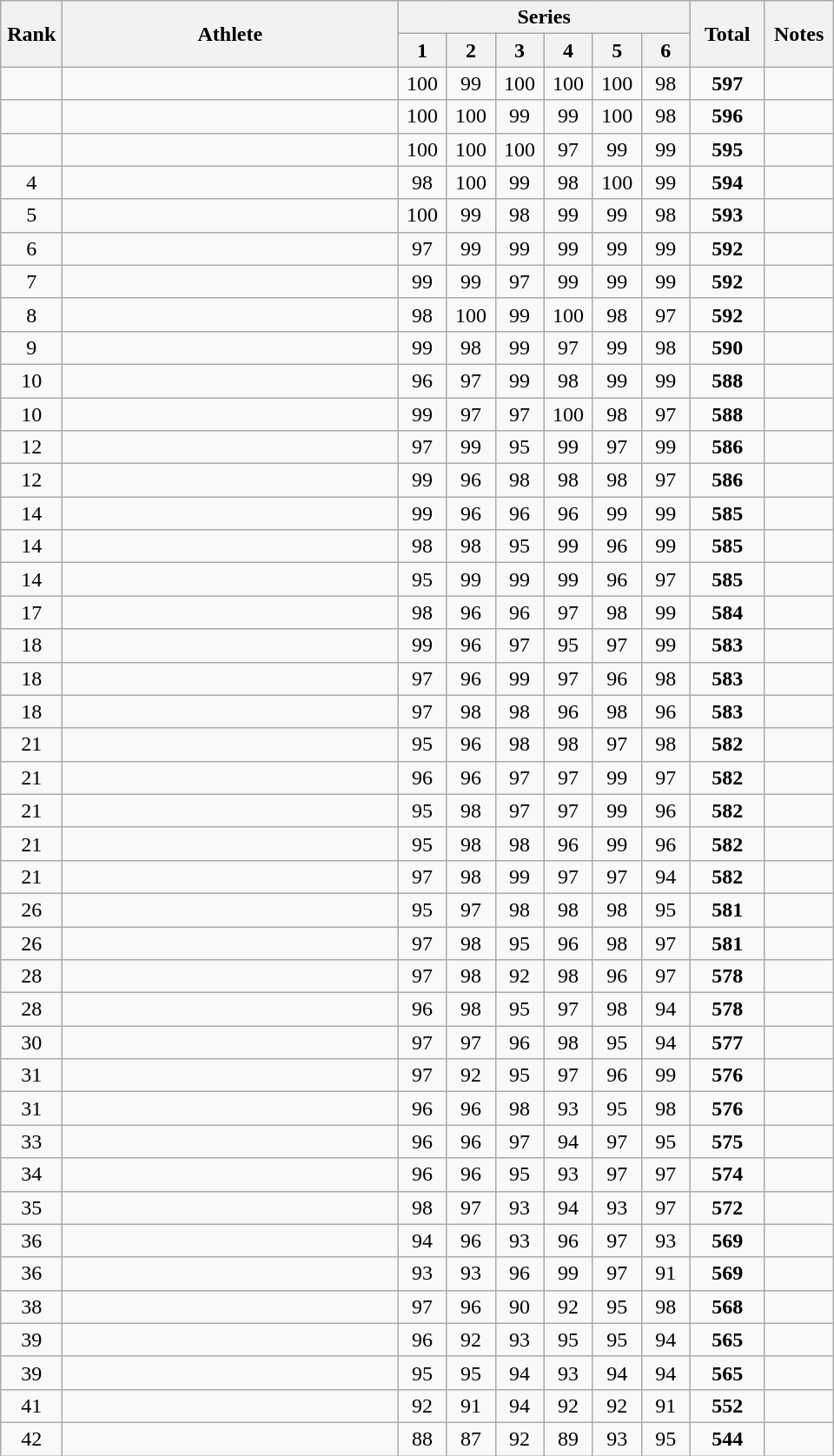<table class="wikitable" style="text-align:center">
<tr>
<th rowspan=2 width=40>Rank</th>
<th rowspan=2 width=250>Athlete</th>
<th colspan=6>Series</th>
<th rowspan=2 width=50>Total</th>
<th rowspan=2 width=45>Notes</th>
</tr>
<tr>
<th width=30>1</th>
<th width=30>2</th>
<th width=30>3</th>
<th width=30>4</th>
<th width=30>5</th>
<th width=30>6</th>
</tr>
<tr>
<td></td>
<td align=left></td>
<td>100</td>
<td>99</td>
<td>100</td>
<td>100</td>
<td>100</td>
<td>98</td>
<td><strong>597</strong></td>
<td></td>
</tr>
<tr>
<td></td>
<td align=left></td>
<td>100</td>
<td>100</td>
<td>99</td>
<td>99</td>
<td>100</td>
<td>98</td>
<td><strong>596</strong></td>
<td></td>
</tr>
<tr>
<td></td>
<td align=left></td>
<td>100</td>
<td>100</td>
<td>100</td>
<td>97</td>
<td>99</td>
<td>99</td>
<td><strong>595</strong></td>
<td></td>
</tr>
<tr>
<td>4</td>
<td align=left></td>
<td>98</td>
<td>100</td>
<td>99</td>
<td>98</td>
<td>100</td>
<td>99</td>
<td><strong>594</strong></td>
<td></td>
</tr>
<tr>
<td>5</td>
<td align=left></td>
<td>100</td>
<td>99</td>
<td>98</td>
<td>99</td>
<td>99</td>
<td>98</td>
<td><strong>593</strong></td>
<td></td>
</tr>
<tr>
<td>6</td>
<td align=left></td>
<td>97</td>
<td>99</td>
<td>99</td>
<td>99</td>
<td>99</td>
<td>99</td>
<td><strong>592</strong></td>
<td></td>
</tr>
<tr>
<td>7</td>
<td align=left></td>
<td>99</td>
<td>99</td>
<td>97</td>
<td>99</td>
<td>99</td>
<td>99</td>
<td><strong>592</strong></td>
<td></td>
</tr>
<tr>
<td>8</td>
<td align=left></td>
<td>98</td>
<td>100</td>
<td>99</td>
<td>100</td>
<td>98</td>
<td>97</td>
<td><strong>592</strong></td>
<td></td>
</tr>
<tr>
<td>9</td>
<td align=left></td>
<td>99</td>
<td>98</td>
<td>99</td>
<td>97</td>
<td>99</td>
<td>98</td>
<td><strong>590</strong></td>
<td></td>
</tr>
<tr>
<td>10</td>
<td align=left></td>
<td>96</td>
<td>97</td>
<td>99</td>
<td>98</td>
<td>99</td>
<td>99</td>
<td><strong>588</strong></td>
<td></td>
</tr>
<tr>
<td>10</td>
<td align=left></td>
<td>99</td>
<td>97</td>
<td>97</td>
<td>100</td>
<td>98</td>
<td>97</td>
<td><strong>588</strong></td>
<td></td>
</tr>
<tr>
<td>12</td>
<td align=left></td>
<td>97</td>
<td>99</td>
<td>95</td>
<td>99</td>
<td>97</td>
<td>99</td>
<td><strong>586</strong></td>
<td></td>
</tr>
<tr>
<td>12</td>
<td align=left></td>
<td>99</td>
<td>96</td>
<td>98</td>
<td>98</td>
<td>98</td>
<td>97</td>
<td><strong>586</strong></td>
<td></td>
</tr>
<tr>
<td>14</td>
<td align=left></td>
<td>99</td>
<td>96</td>
<td>96</td>
<td>96</td>
<td>99</td>
<td>99</td>
<td><strong>585</strong></td>
<td></td>
</tr>
<tr>
<td>14</td>
<td align=left></td>
<td>98</td>
<td>98</td>
<td>95</td>
<td>99</td>
<td>96</td>
<td>99</td>
<td><strong>585</strong></td>
<td></td>
</tr>
<tr>
<td>14</td>
<td align=left></td>
<td>95</td>
<td>99</td>
<td>99</td>
<td>99</td>
<td>96</td>
<td>97</td>
<td><strong>585</strong></td>
<td></td>
</tr>
<tr>
<td>17</td>
<td align=left></td>
<td>98</td>
<td>96</td>
<td>96</td>
<td>97</td>
<td>98</td>
<td>99</td>
<td><strong>584</strong></td>
<td></td>
</tr>
<tr>
<td>18</td>
<td align=left></td>
<td>99</td>
<td>96</td>
<td>97</td>
<td>95</td>
<td>97</td>
<td>99</td>
<td><strong>583</strong></td>
<td></td>
</tr>
<tr>
<td>18</td>
<td align=left></td>
<td>97</td>
<td>96</td>
<td>99</td>
<td>97</td>
<td>96</td>
<td>98</td>
<td><strong>583</strong></td>
<td></td>
</tr>
<tr>
<td>18</td>
<td align=left></td>
<td>97</td>
<td>98</td>
<td>98</td>
<td>96</td>
<td>98</td>
<td>96</td>
<td><strong>583</strong></td>
<td></td>
</tr>
<tr>
<td>21</td>
<td align=left></td>
<td>95</td>
<td>96</td>
<td>98</td>
<td>98</td>
<td>97</td>
<td>98</td>
<td><strong>582</strong></td>
<td></td>
</tr>
<tr>
<td>21</td>
<td align=left></td>
<td>96</td>
<td>96</td>
<td>97</td>
<td>97</td>
<td>99</td>
<td>97</td>
<td><strong>582</strong></td>
<td></td>
</tr>
<tr>
<td>21</td>
<td align=left></td>
<td>95</td>
<td>98</td>
<td>97</td>
<td>97</td>
<td>99</td>
<td>96</td>
<td><strong>582</strong></td>
<td></td>
</tr>
<tr>
<td>21</td>
<td align=left></td>
<td>95</td>
<td>98</td>
<td>98</td>
<td>96</td>
<td>99</td>
<td>96</td>
<td><strong>582</strong></td>
<td></td>
</tr>
<tr>
<td>21</td>
<td align=left></td>
<td>97</td>
<td>98</td>
<td>99</td>
<td>97</td>
<td>97</td>
<td>94</td>
<td><strong>582</strong></td>
<td></td>
</tr>
<tr>
<td>26</td>
<td align=left></td>
<td>95</td>
<td>97</td>
<td>98</td>
<td>98</td>
<td>98</td>
<td>95</td>
<td><strong>581</strong></td>
<td></td>
</tr>
<tr>
<td>26</td>
<td align=left></td>
<td>97</td>
<td>98</td>
<td>95</td>
<td>96</td>
<td>98</td>
<td>97</td>
<td><strong>581</strong></td>
<td></td>
</tr>
<tr>
<td>28</td>
<td align=left></td>
<td>97</td>
<td>98</td>
<td>92</td>
<td>98</td>
<td>96</td>
<td>97</td>
<td><strong>578</strong></td>
<td></td>
</tr>
<tr>
<td>28</td>
<td align=left></td>
<td>96</td>
<td>98</td>
<td>95</td>
<td>97</td>
<td>98</td>
<td>94</td>
<td><strong>578</strong></td>
<td></td>
</tr>
<tr>
<td>30</td>
<td align=left></td>
<td>97</td>
<td>97</td>
<td>96</td>
<td>98</td>
<td>95</td>
<td>94</td>
<td><strong>577</strong></td>
<td></td>
</tr>
<tr>
<td>31</td>
<td align=left></td>
<td>97</td>
<td>92</td>
<td>95</td>
<td>97</td>
<td>96</td>
<td>99</td>
<td><strong>576</strong></td>
<td></td>
</tr>
<tr>
<td>31</td>
<td align=left></td>
<td>96</td>
<td>96</td>
<td>98</td>
<td>93</td>
<td>95</td>
<td>98</td>
<td><strong>576</strong></td>
<td></td>
</tr>
<tr>
<td>33</td>
<td align=left></td>
<td>96</td>
<td>96</td>
<td>97</td>
<td>94</td>
<td>97</td>
<td>95</td>
<td><strong>575</strong></td>
<td></td>
</tr>
<tr>
<td>34</td>
<td align=left></td>
<td>96</td>
<td>96</td>
<td>95</td>
<td>93</td>
<td>97</td>
<td>97</td>
<td><strong>574</strong></td>
<td></td>
</tr>
<tr>
<td>35</td>
<td align=left></td>
<td>98</td>
<td>97</td>
<td>93</td>
<td>94</td>
<td>93</td>
<td>97</td>
<td><strong>572</strong></td>
<td></td>
</tr>
<tr>
<td>36</td>
<td align=left></td>
<td>94</td>
<td>96</td>
<td>93</td>
<td>96</td>
<td>97</td>
<td>93</td>
<td><strong>569</strong></td>
<td></td>
</tr>
<tr>
<td>36</td>
<td align=left></td>
<td>93</td>
<td>93</td>
<td>96</td>
<td>99</td>
<td>97</td>
<td>91</td>
<td><strong>569</strong></td>
<td></td>
</tr>
<tr>
<td>38</td>
<td align=left></td>
<td>97</td>
<td>96</td>
<td>90</td>
<td>92</td>
<td>95</td>
<td>98</td>
<td><strong>568</strong></td>
<td></td>
</tr>
<tr>
<td>39</td>
<td align=left></td>
<td>96</td>
<td>92</td>
<td>93</td>
<td>95</td>
<td>95</td>
<td>94</td>
<td><strong>565</strong></td>
<td></td>
</tr>
<tr>
<td>39</td>
<td align=left></td>
<td>95</td>
<td>95</td>
<td>94</td>
<td>93</td>
<td>94</td>
<td>94</td>
<td><strong>565</strong></td>
<td></td>
</tr>
<tr>
<td>41</td>
<td align=left></td>
<td>92</td>
<td>91</td>
<td>94</td>
<td>92</td>
<td>92</td>
<td>91</td>
<td><strong>552</strong></td>
<td></td>
</tr>
<tr>
<td>42</td>
<td align=left></td>
<td>88</td>
<td>87</td>
<td>92</td>
<td>89</td>
<td>93</td>
<td>95</td>
<td><strong>544</strong></td>
<td></td>
</tr>
</table>
